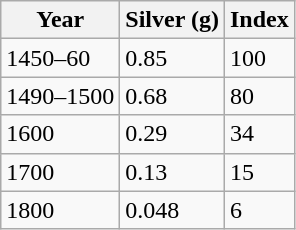<table class="wikitable">
<tr>
<th>Year</th>
<th>Silver (g)</th>
<th>Index</th>
</tr>
<tr>
<td>1450–60</td>
<td>0.85</td>
<td>100</td>
</tr>
<tr>
<td>1490–1500</td>
<td>0.68</td>
<td>80</td>
</tr>
<tr>
<td>1600</td>
<td>0.29</td>
<td>34</td>
</tr>
<tr>
<td>1700</td>
<td>0.13</td>
<td>15</td>
</tr>
<tr>
<td>1800</td>
<td>0.048</td>
<td>6</td>
</tr>
</table>
